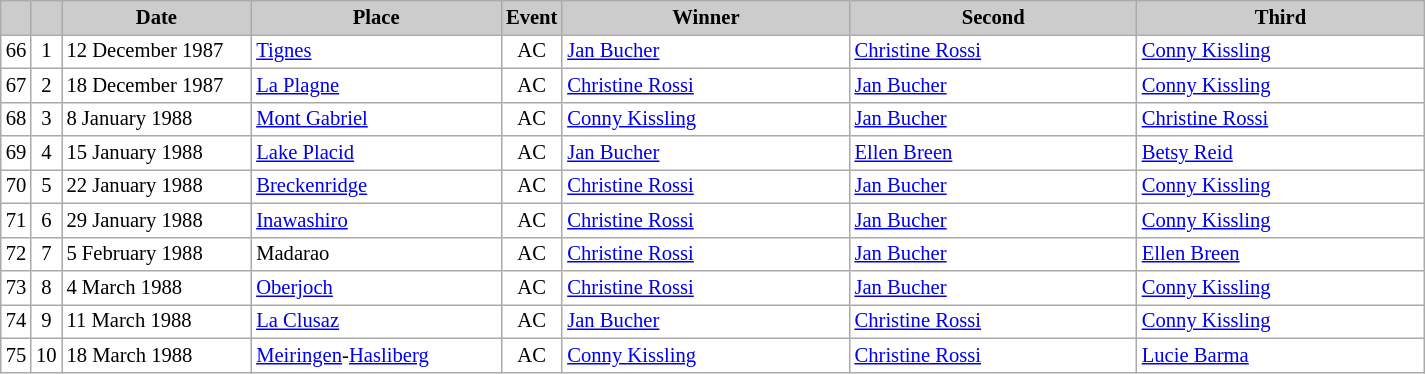<table class="wikitable plainrowheaders" style="background:#fff; font-size:86%; line-height:16px; border:grey solid 1px; border-collapse:collapse;">
<tr style="background:#ccc; text-align:center;">
<th scope="col" style="background:#ccc; width=20 px;"></th>
<th scope="col" style="background:#ccc; width=30 px;"></th>
<th scope="col" style="background:#ccc; width:120px;">Date</th>
<th scope="col" style="background:#ccc; width:160px;">Place</th>
<th scope="col" style="background:#ccc; width:15px;">Event</th>
<th scope="col" style="background:#ccc; width:185px;">Winner</th>
<th scope="col" style="background:#ccc; width:185px;">Second</th>
<th scope="col" style="background:#ccc; width:185px;">Third</th>
</tr>
<tr>
<td align=center>66</td>
<td align=center>1</td>
<td>12 December 1987</td>
<td> <a href='#'>Tignes</a></td>
<td align=center>AC</td>
<td> <a href='#'>Jan Bucher</a></td>
<td> <a href='#'>Christine Rossi</a></td>
<td> <a href='#'>Conny Kissling</a></td>
</tr>
<tr>
<td align=center>67</td>
<td align=center>2</td>
<td>18 December 1987</td>
<td> <a href='#'>La Plagne</a></td>
<td align=center>AC</td>
<td> <a href='#'>Christine Rossi</a></td>
<td> <a href='#'>Jan Bucher</a></td>
<td> <a href='#'>Conny Kissling</a></td>
</tr>
<tr>
<td align=center>68</td>
<td align=center>3</td>
<td>8 January 1988</td>
<td> <a href='#'>Mont Gabriel</a></td>
<td align=center>AC</td>
<td> <a href='#'>Conny Kissling</a></td>
<td> <a href='#'>Jan Bucher</a></td>
<td> <a href='#'>Christine Rossi</a></td>
</tr>
<tr>
<td align=center>69</td>
<td align=center>4</td>
<td>15 January 1988</td>
<td> <a href='#'>Lake Placid</a></td>
<td align=center>AC</td>
<td> <a href='#'>Jan Bucher</a></td>
<td> <a href='#'>Ellen Breen</a></td>
<td> <a href='#'>Betsy Reid</a></td>
</tr>
<tr>
<td align=center>70</td>
<td align=center>5</td>
<td>22 January 1988</td>
<td> <a href='#'>Breckenridge</a></td>
<td align=center>AC</td>
<td> <a href='#'>Christine Rossi</a></td>
<td> <a href='#'>Jan Bucher</a></td>
<td> <a href='#'>Conny Kissling</a></td>
</tr>
<tr>
<td align=center>71</td>
<td align=center>6</td>
<td>29 January 1988</td>
<td> <a href='#'>Inawashiro</a></td>
<td align=center>AC</td>
<td> <a href='#'>Christine Rossi</a></td>
<td> <a href='#'>Jan Bucher</a></td>
<td> <a href='#'>Conny Kissling</a></td>
</tr>
<tr>
<td align=center>72</td>
<td align=center>7</td>
<td>5 February 1988</td>
<td> Madarao</td>
<td align=center>AC</td>
<td> <a href='#'>Christine Rossi</a></td>
<td> <a href='#'>Jan Bucher</a></td>
<td> <a href='#'>Ellen Breen</a></td>
</tr>
<tr>
<td align=center>73</td>
<td align=center>8</td>
<td>4 March 1988</td>
<td> <a href='#'>Oberjoch</a></td>
<td align=center>AC</td>
<td> <a href='#'>Christine Rossi</a></td>
<td> <a href='#'>Jan Bucher</a></td>
<td> <a href='#'>Conny Kissling</a></td>
</tr>
<tr>
<td align=center>74</td>
<td align=center>9</td>
<td>11 March 1988</td>
<td> <a href='#'>La Clusaz</a></td>
<td align=center>AC</td>
<td> <a href='#'>Jan Bucher</a></td>
<td> <a href='#'>Christine Rossi</a></td>
<td> <a href='#'>Conny Kissling</a></td>
</tr>
<tr>
<td align=center>75</td>
<td align=center>10</td>
<td>18 March 1988</td>
<td> <a href='#'>Meiringen</a>-<a href='#'>Hasliberg</a></td>
<td align=center>AC</td>
<td> <a href='#'>Conny Kissling</a></td>
<td> <a href='#'>Christine Rossi</a></td>
<td> <a href='#'>Lucie Barma</a></td>
</tr>
</table>
